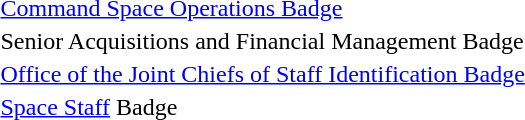<table>
<tr>
<td></td>
<td><a href='#'>Command Space Operations Badge</a></td>
</tr>
<tr>
<td></td>
<td>Senior Acquisitions and Financial Management Badge</td>
</tr>
<tr>
<td></td>
<td><a href='#'>Office of the Joint Chiefs of Staff Identification Badge</a></td>
</tr>
<tr>
<td></td>
<td><a href='#'>Space Staff</a> Badge</td>
</tr>
<tr>
</tr>
</table>
